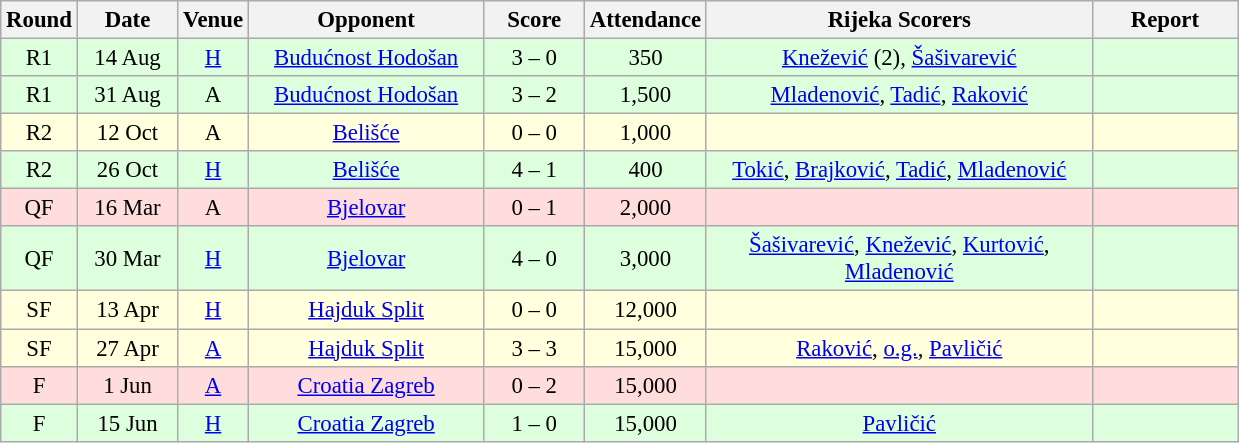<table class="wikitable sortable" style="text-align: center; font-size:95%;">
<tr>
<th width="30">Round</th>
<th width="60">Date</th>
<th width="20">Venue</th>
<th width="150">Opponent</th>
<th width="60">Score</th>
<th width="40">Attendance</th>
<th width="250">Rijeka Scorers</th>
<th width="90" class="unsortable">Report</th>
</tr>
<tr bgcolor="#ddffdd">
<td>R1</td>
<td>14 Aug</td>
<td><a href='#'>H</a></td>
<td><a href='#'>Budućnost Hodošan</a></td>
<td>3 – 0</td>
<td>350</td>
<td><a href='#'>Knežević</a> (2), <a href='#'>Šašivarević</a></td>
<td></td>
</tr>
<tr bgcolor="#ddffdd">
<td>R1</td>
<td>31 Aug</td>
<td>A</td>
<td><a href='#'>Budućnost Hodošan</a></td>
<td>3 – 2</td>
<td>1,500</td>
<td><a href='#'>Mladenović</a>, <a href='#'>Tadić</a>, <a href='#'>Raković</a></td>
<td></td>
</tr>
<tr bgcolor="#ffffdd">
<td>R2</td>
<td>12 Oct</td>
<td>A</td>
<td><a href='#'>Belišće</a></td>
<td>0 – 0</td>
<td>1,000</td>
<td></td>
<td></td>
</tr>
<tr bgcolor="#ddffdd">
<td>R2</td>
<td>26 Oct</td>
<td><a href='#'>H</a></td>
<td><a href='#'>Belišće</a></td>
<td>4 – 1</td>
<td>400</td>
<td><a href='#'>Tokić</a>, <a href='#'>Brajković</a>, <a href='#'>Tadić</a>, <a href='#'>Mladenović</a></td>
<td></td>
</tr>
<tr bgcolor="#ffdddd">
<td>QF</td>
<td>16 Mar</td>
<td>A</td>
<td><a href='#'>Bjelovar</a></td>
<td>0 – 1</td>
<td>2,000</td>
<td></td>
<td></td>
</tr>
<tr bgcolor="#ddffdd">
<td>QF</td>
<td>30 Mar</td>
<td><a href='#'>H</a></td>
<td><a href='#'>Bjelovar</a></td>
<td>4 – 0</td>
<td>3,000</td>
<td><a href='#'>Šašivarević</a>, <a href='#'>Knežević</a>, <a href='#'>Kurtović</a>, <a href='#'>Mladenović</a></td>
<td></td>
</tr>
<tr bgcolor="#ffffdd">
<td>SF</td>
<td>13 Apr</td>
<td><a href='#'>H</a></td>
<td><a href='#'>Hajduk Split</a></td>
<td>0 – 0</td>
<td>12,000</td>
<td></td>
<td></td>
</tr>
<tr bgcolor="#ffffdd">
<td>SF</td>
<td>27 Apr</td>
<td><a href='#'>A</a></td>
<td><a href='#'>Hajduk Split</a></td>
<td>3 – 3</td>
<td>15,000</td>
<td><a href='#'>Raković</a>, <a href='#'>o.g.</a>, <a href='#'>Pavličić</a></td>
<td></td>
</tr>
<tr bgcolor="#ffdddd">
<td>F</td>
<td>1 Jun</td>
<td><a href='#'>A</a></td>
<td><a href='#'>Croatia Zagreb</a></td>
<td>0 – 2</td>
<td>15,000</td>
<td></td>
<td></td>
</tr>
<tr bgcolor="#ddffdd">
<td>F</td>
<td>15 Jun</td>
<td><a href='#'>H</a></td>
<td><a href='#'>Croatia Zagreb</a></td>
<td>1 – 0</td>
<td>15,000</td>
<td><a href='#'>Pavličić</a></td>
<td></td>
</tr>
</table>
